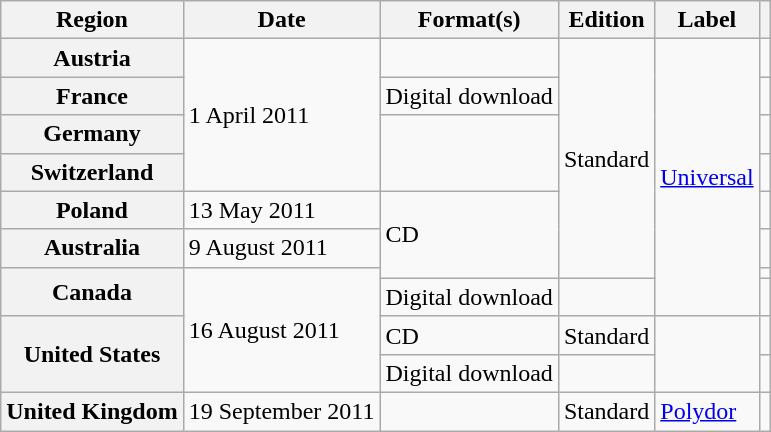<table class="wikitable plainrowheaders">
<tr>
<th scope="col">Region</th>
<th scope="col">Date</th>
<th scope="col">Format(s)</th>
<th scope="col">Edition</th>
<th scope="col">Label</th>
<th scope="col"></th>
</tr>
<tr>
<th scope="row">Austria</th>
<td rowspan="4">1 April 2011</td>
<td></td>
<td rowspan="7">Standard</td>
<td rowspan="8"><a href='#'>Universal</a></td>
<td align="center"></td>
</tr>
<tr>
<th scope="row">France</th>
<td>Digital download</td>
<td align="center"></td>
</tr>
<tr>
<th scope="row">Germany</th>
<td rowspan="2"></td>
<td align="center"></td>
</tr>
<tr>
<th scope="row">Switzerland</th>
<td align="center"></td>
</tr>
<tr>
<th scope="row">Poland</th>
<td>13 May 2011</td>
<td rowspan="3">CD</td>
<td align="center"></td>
</tr>
<tr>
<th scope="row">Australia</th>
<td>9 August 2011</td>
<td align="center"></td>
</tr>
<tr>
<th scope="row" rowspan="2">Canada</th>
<td rowspan="4">16 August 2011</td>
<td align="center"></td>
</tr>
<tr>
<td>Digital download</td>
<td></td>
<td align="center"></td>
</tr>
<tr>
<th scope="row" rowspan="2">United States</th>
<td>CD</td>
<td>Standard</td>
<td rowspan="2"></td>
<td align="center"></td>
</tr>
<tr>
<td>Digital download</td>
<td></td>
<td align="center"></td>
</tr>
<tr>
<th scope="row">United Kingdom</th>
<td>19 September 2011</td>
<td></td>
<td>Standard</td>
<td><a href='#'>Polydor</a></td>
<td align="center"></td>
</tr>
</table>
